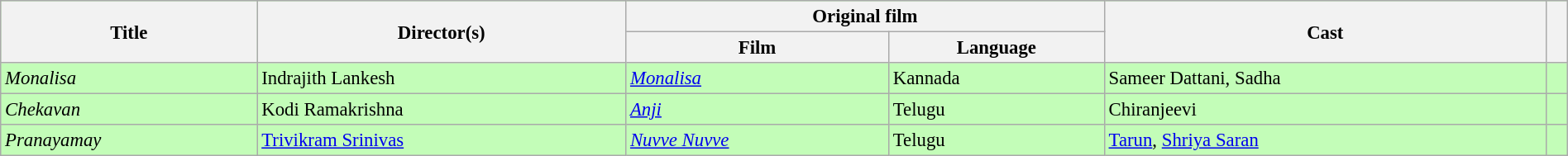<table class="wikitable sortable"  style="width:100%; background:#c3fdb8; font-size:95%;">
<tr>
<th scope="col" rowspan="2">Title</th>
<th scope="col" rowspan="2">Director(s)</th>
<th scope="col" colspan="2">Original film</th>
<th scope="col" rowspan="2">Cast</th>
<th scope="col" rowspan="2" class="unsortable"></th>
</tr>
<tr>
<th scope="col">Film</th>
<th scope="col">Language</th>
</tr>
<tr>
<td><em>Monalisa</em></td>
<td>Indrajith Lankesh</td>
<td><em><a href='#'>Monalisa</a></em></td>
<td>Kannada</td>
<td>Sameer Dattani, Sadha</td>
<td></td>
</tr>
<tr>
<td><em>Chekavan</em></td>
<td>Kodi Ramakrishna</td>
<td><em><a href='#'>Anji</a></em></td>
<td>Telugu</td>
<td>Chiranjeevi</td>
<td></td>
</tr>
<tr>
<td><em>Pranayamay</em></td>
<td><a href='#'>Trivikram Srinivas</a></td>
<td><em><a href='#'>Nuvve Nuvve</a></em></td>
<td>Telugu</td>
<td><a href='#'>Tarun</a>, <a href='#'>Shriya Saran</a></td>
<td></td>
</tr>
</table>
